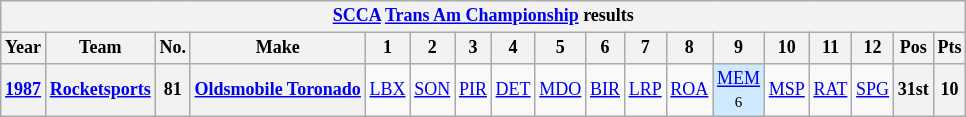<table class="wikitable" style="text-align:center; font-size:75%">
<tr>
<th colspan=45><a href='#'>SCCA</a> <a href='#'>Trans Am Championship</a> results</th>
</tr>
<tr>
<th>Year</th>
<th>Team</th>
<th>No.</th>
<th>Make</th>
<th>1</th>
<th>2</th>
<th>3</th>
<th>4</th>
<th>5</th>
<th>6</th>
<th>7</th>
<th>8</th>
<th>9</th>
<th>10</th>
<th>11</th>
<th>12</th>
<th>Pos</th>
<th>Pts</th>
</tr>
<tr>
<th><a href='#'>1987</a></th>
<th><a href='#'>Rocketsports</a></th>
<th>81</th>
<th><a href='#'>Oldsmobile Toronado</a></th>
<td><a href='#'>LBX</a></td>
<td><a href='#'>SON</a></td>
<td><a href='#'>PIR</a></td>
<td><a href='#'>DET</a></td>
<td><a href='#'>MDO</a></td>
<td><a href='#'>BIR</a></td>
<td><a href='#'>LRP</a></td>
<td><a href='#'>ROA</a></td>
<td style="background:#CFEAFF;"><a href='#'>MEM</a><br><small>6</small></td>
<td><a href='#'>MSP</a></td>
<td><a href='#'>RAT</a></td>
<td><a href='#'>SPG</a></td>
<th>31st</th>
<th>10</th>
</tr>
</table>
